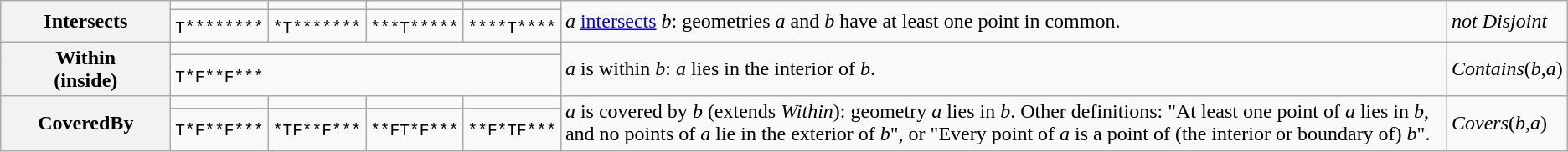<table class="wikitable">
<tr>
<th rowspan="2" style="width:8em">Intersects</th>
<td></td>
<td></td>
<td></td>
<td></td>
<td rowspan="2"><em>a</em> <a href='#'>intersects</a> <em>b</em>: geometries <em>a</em> and <em>b</em> have at least one point in common.</td>
<td rowspan="2"><em>not Disjoint</em></td>
</tr>
<tr>
<td><code>T********</code></td>
<td><code>*T*******</code></td>
<td><code>***T*****</code></td>
<td><code>****T****</code></td>
</tr>
<tr>
<th rowspan="2">Within <br>(inside)</th>
<td colspan="4"></td>
<td rowspan="2"><em>a</em> is within <em>b</em>: <em>a</em> lies in the interior of <em>b</em>.</td>
<td rowspan="2"><em>Contains</em>(<em>b</em>,<em>a</em>)</td>
</tr>
<tr>
<td colspan="4"><code>T*F**F***</code></td>
</tr>
<tr>
<th rowspan="2">CoveredBy</th>
<td></td>
<td></td>
<td></td>
<td></td>
<td rowspan="2"><em>a</em> is covered by <em>b</em> (extends <em>Within</em>): geometry <em>a</em> lies in <em>b</em>. Other definitions: "At least one point of <em>a</em> lies in <em>b</em>, and no points of <em>a</em> lie in the exterior of <em>b</em>", or "Every point of <em>a</em> is a point of (the interior or boundary of) <em>b</em>".</td>
<td rowspan="2"><em>Covers</em>(<em>b</em>,<em>a</em>)</td>
</tr>
<tr>
<td><code>T*F**F***</code></td>
<td><code>*TF**F***</code></td>
<td><code>**FT*F***</code></td>
<td><code>**F*TF***</code></td>
</tr>
</table>
